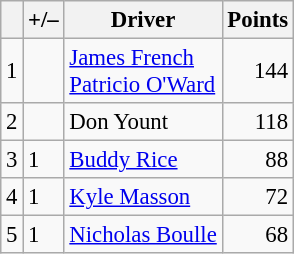<table class="wikitable" style="font-size: 95%;">
<tr>
<th scope="col"></th>
<th scope="col">+/–</th>
<th scope="col">Driver</th>
<th scope="col">Points</th>
</tr>
<tr>
<td align=center>1</td>
<td align="left"></td>
<td> <a href='#'>James French</a><br> <a href='#'>Patricio O'Ward</a></td>
<td align=right>144</td>
</tr>
<tr>
<td align=center>2</td>
<td align="left"></td>
<td> Don Yount</td>
<td align=right>118</td>
</tr>
<tr>
<td align=center>3</td>
<td align="left"> 1</td>
<td> <a href='#'>Buddy Rice</a></td>
<td align=right>88</td>
</tr>
<tr>
<td align=center>4</td>
<td align="left"> 1</td>
<td> <a href='#'>Kyle Masson</a></td>
<td align=right>72</td>
</tr>
<tr>
<td align=center>5</td>
<td align="left"> 1</td>
<td> <a href='#'>Nicholas Boulle</a></td>
<td align=right>68</td>
</tr>
</table>
